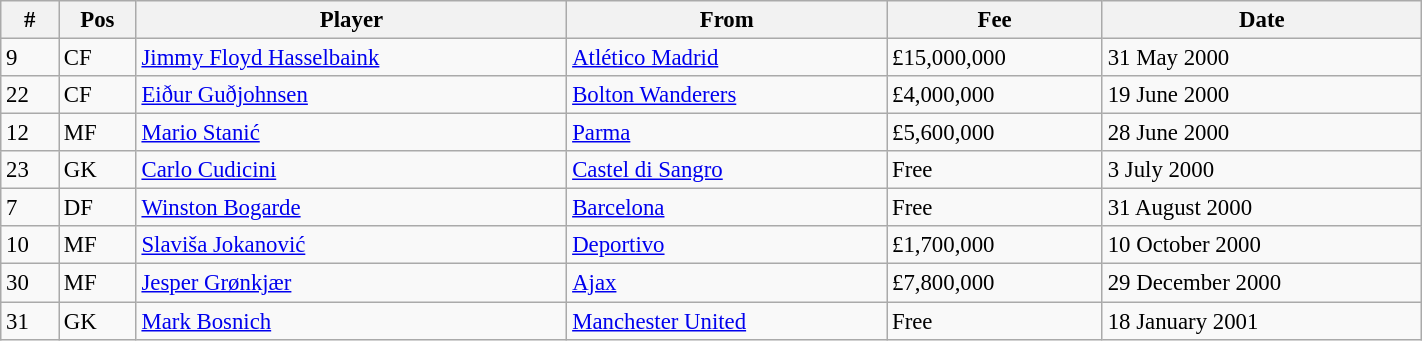<table width=75% class="wikitable" style="text-align:center; font-size:95%; text-align:left">
<tr>
<th>#</th>
<th>Pos</th>
<th>Player</th>
<th>From</th>
<th>Fee</th>
<th>Date</th>
</tr>
<tr --->
<td>9</td>
<td>CF</td>
<td> <a href='#'>Jimmy Floyd Hasselbaink</a></td>
<td> <a href='#'>Atlético Madrid</a></td>
<td>£15,000,000</td>
<td>31 May 2000</td>
</tr>
<tr --->
<td>22</td>
<td>CF</td>
<td> <a href='#'>Eiður Guðjohnsen</a></td>
<td> <a href='#'>Bolton Wanderers</a></td>
<td>£4,000,000</td>
<td>19 June 2000</td>
</tr>
<tr --->
<td>12</td>
<td>MF</td>
<td> <a href='#'>Mario Stanić</a></td>
<td> <a href='#'>Parma</a></td>
<td>£5,600,000</td>
<td>28 June 2000</td>
</tr>
<tr --->
<td>23</td>
<td>GK</td>
<td> <a href='#'>Carlo Cudicini</a></td>
<td> <a href='#'>Castel di Sangro</a></td>
<td>Free</td>
<td>3 July 2000</td>
</tr>
<tr --->
<td>7</td>
<td>DF</td>
<td> <a href='#'>Winston Bogarde</a></td>
<td> <a href='#'>Barcelona</a></td>
<td>Free</td>
<td>31 August 2000</td>
</tr>
<tr --->
<td>10</td>
<td>MF</td>
<td> <a href='#'>Slaviša Jokanović</a></td>
<td> <a href='#'>Deportivo</a></td>
<td>£1,700,000</td>
<td>10 October 2000</td>
</tr>
<tr --->
<td>30</td>
<td>MF</td>
<td> <a href='#'>Jesper Grønkjær</a></td>
<td> <a href='#'>Ajax</a></td>
<td>£7,800,000</td>
<td>29 December 2000</td>
</tr>
<tr --->
<td>31</td>
<td>GK</td>
<td> <a href='#'>Mark Bosnich</a></td>
<td> <a href='#'>Manchester United</a></td>
<td>Free</td>
<td>18 January 2001</td>
</tr>
</table>
